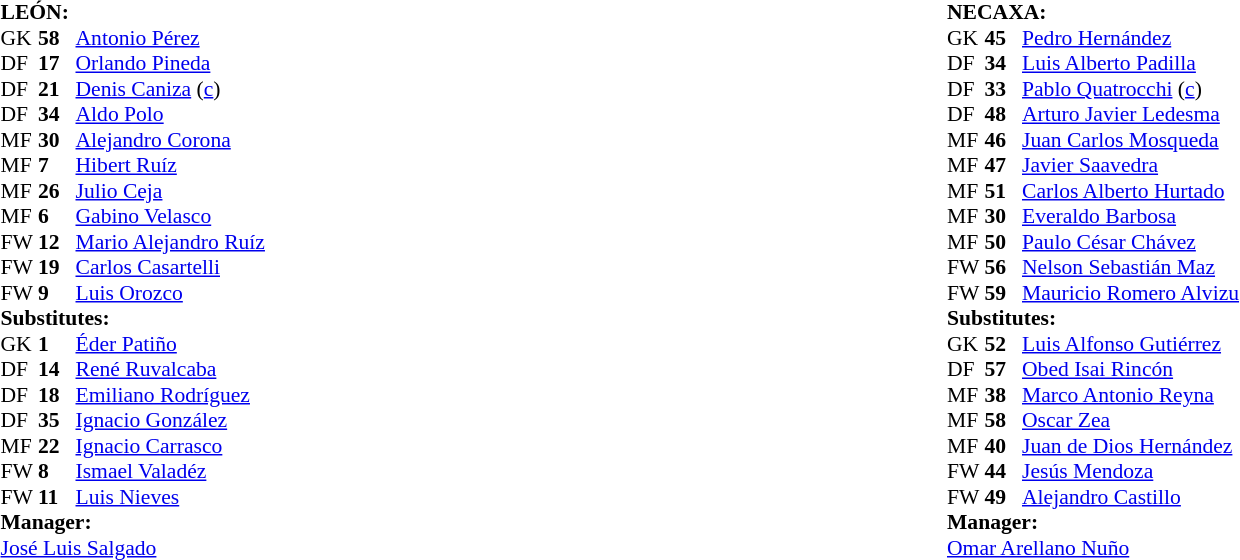<table width="100%">
<tr>
<td valign="top" width="50%"><br><table style="font-size: 90%" cellspacing="0" cellpadding="0">
<tr>
<td colspan="4"><strong>LEÓN:</strong></td>
</tr>
<tr>
<th width=25></th>
<th width=25></th>
</tr>
<tr>
<td>GK</td>
<td><strong>58</strong></td>
<td> <a href='#'>Antonio Pérez</a></td>
</tr>
<tr>
<td>DF</td>
<td><strong>17</strong></td>
<td> <a href='#'>Orlando Pineda</a></td>
<td></td>
<td></td>
</tr>
<tr>
<td>DF</td>
<td><strong>21</strong></td>
<td> <a href='#'>Denis Caniza</a> (<a href='#'>c</a>)</td>
<td></td>
</tr>
<tr>
<td>DF</td>
<td><strong>34</strong></td>
<td> <a href='#'>Aldo Polo</a></td>
<td></td>
</tr>
<tr>
<td>MF</td>
<td><strong>30</strong></td>
<td> <a href='#'>Alejandro Corona</a></td>
<td></td>
</tr>
<tr>
<td>MF</td>
<td><strong>7</strong></td>
<td> <a href='#'>Hibert Ruíz</a></td>
</tr>
<tr>
<td>MF</td>
<td><strong>26</strong></td>
<td> <a href='#'>Julio Ceja</a></td>
<td></td>
</tr>
<tr>
<td>MF</td>
<td><strong>6</strong></td>
<td> <a href='#'>Gabino Velasco</a></td>
<td></td>
<td></td>
</tr>
<tr>
<td>FW</td>
<td><strong>12</strong></td>
<td> <a href='#'>Mario Alejandro Ruíz</a></td>
<td></td>
<td></td>
</tr>
<tr>
<td>FW</td>
<td><strong>19</strong></td>
<td> <a href='#'>Carlos Casartelli</a></td>
</tr>
<tr>
<td>FW</td>
<td><strong>9</strong></td>
<td> <a href='#'>Luis Orozco</a></td>
</tr>
<tr>
<td colspan=3><strong>Substitutes:</strong></td>
</tr>
<tr>
<td>GK</td>
<td><strong>1</strong></td>
<td> <a href='#'>Éder Patiño</a></td>
</tr>
<tr>
<td>DF</td>
<td><strong>14</strong></td>
<td> <a href='#'>René Ruvalcaba</a></td>
</tr>
<tr>
<td>DF</td>
<td><strong>18</strong></td>
<td> <a href='#'>Emiliano Rodríguez</a></td>
</tr>
<tr>
<td>DF</td>
<td><strong>35</strong></td>
<td> <a href='#'>Ignacio González</a></td>
</tr>
<tr>
<td>MF</td>
<td><strong>22</strong></td>
<td> <a href='#'>Ignacio Carrasco</a></td>
<td></td>
<td></td>
</tr>
<tr>
<td>FW</td>
<td><strong>8</strong></td>
<td> <a href='#'>Ismael Valadéz</a></td>
<td></td>
<td></td>
</tr>
<tr>
<td>FW</td>
<td><strong>11</strong></td>
<td> <a href='#'>Luis Nieves</a></td>
<td></td>
<td></td>
</tr>
<tr>
<td colspan=3><strong>Manager:</strong></td>
</tr>
<tr>
<td colspan=4> <a href='#'>José Luis Salgado</a></td>
</tr>
</table>
</td>
<td><br><table style="font-size: 90%" cellspacing="0" cellpadding="0">
<tr>
<td colspan="4"><strong>NECAXA:</strong></td>
</tr>
<tr>
<th width=25></th>
<th width=25></th>
</tr>
<tr>
<td>GK</td>
<td><strong>45</strong></td>
<td> <a href='#'>Pedro Hernández</a></td>
<td></td>
</tr>
<tr>
<td>DF</td>
<td><strong>34</strong></td>
<td> <a href='#'>Luis Alberto Padilla</a></td>
<td></td>
</tr>
<tr>
<td>DF</td>
<td><strong>33</strong></td>
<td> <a href='#'>Pablo Quatrocchi</a> (<a href='#'>c</a>)</td>
</tr>
<tr>
<td>DF</td>
<td><strong>48</strong></td>
<td> <a href='#'>Arturo Javier Ledesma</a></td>
</tr>
<tr>
<td>MF</td>
<td><strong>46</strong></td>
<td> <a href='#'>Juan Carlos Mosqueda</a></td>
<td></td>
<td></td>
</tr>
<tr>
<td>MF</td>
<td><strong>47</strong></td>
<td> <a href='#'>Javier Saavedra</a></td>
</tr>
<tr>
<td>MF</td>
<td><strong>51</strong></td>
<td> <a href='#'>Carlos Alberto Hurtado</a></td>
<td></td>
<td></td>
</tr>
<tr>
<td>MF</td>
<td><strong>30</strong></td>
<td> <a href='#'>Everaldo Barbosa</a></td>
<td></td>
</tr>
<tr>
<td>MF</td>
<td><strong>50</strong></td>
<td> <a href='#'>Paulo César Chávez</a></td>
<td></td>
</tr>
<tr>
<td>FW</td>
<td><strong>56</strong></td>
<td> <a href='#'>Nelson Sebastián Maz</a></td>
</tr>
<tr>
<td>FW</td>
<td><strong>59</strong></td>
<td> <a href='#'>Mauricio Romero Alvizu</a></td>
<td></td>
<td></td>
</tr>
<tr>
<td colspan=3><strong>Substitutes:</strong></td>
</tr>
<tr>
<td>GK</td>
<td><strong>52</strong></td>
<td> <a href='#'>Luis Alfonso Gutiérrez</a></td>
</tr>
<tr>
<td>DF</td>
<td><strong>57</strong></td>
<td> <a href='#'>Obed Isai Rincón</a></td>
<td></td>
<td></td>
</tr>
<tr>
<td>MF</td>
<td><strong>38</strong></td>
<td> <a href='#'>Marco Antonio Reyna</a></td>
</tr>
<tr>
<td>MF</td>
<td><strong>58</strong></td>
<td> <a href='#'>Oscar Zea</a></td>
</tr>
<tr>
<td>MF</td>
<td><strong>40</strong></td>
<td> <a href='#'>Juan de Dios Hernández</a></td>
<td></td>
<td></td>
</tr>
<tr>
<td>FW</td>
<td><strong>44</strong></td>
<td> <a href='#'>Jesús Mendoza</a></td>
</tr>
<tr>
<td>FW</td>
<td><strong>49</strong></td>
<td> <a href='#'>Alejandro Castillo</a></td>
<td></td>
<td></td>
</tr>
<tr>
<td colspan=3><strong>Manager:</strong></td>
</tr>
<tr>
<td colspan=4> <a href='#'>Omar Arellano Nuño</a></td>
</tr>
</table>
</td>
</tr>
</table>
